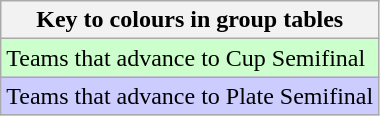<table class="wikitable" style="text-align: center;">
<tr>
<th colspan=2>Key to colours in group tables</th>
</tr>
<tr bgcolor=ccffcc>
<td align=left>Teams that advance to Cup Semifinal</td>
</tr>
<tr bgcolor=ccccff>
<td align=left>Teams that advance to Plate Semifinal</td>
</tr>
</table>
